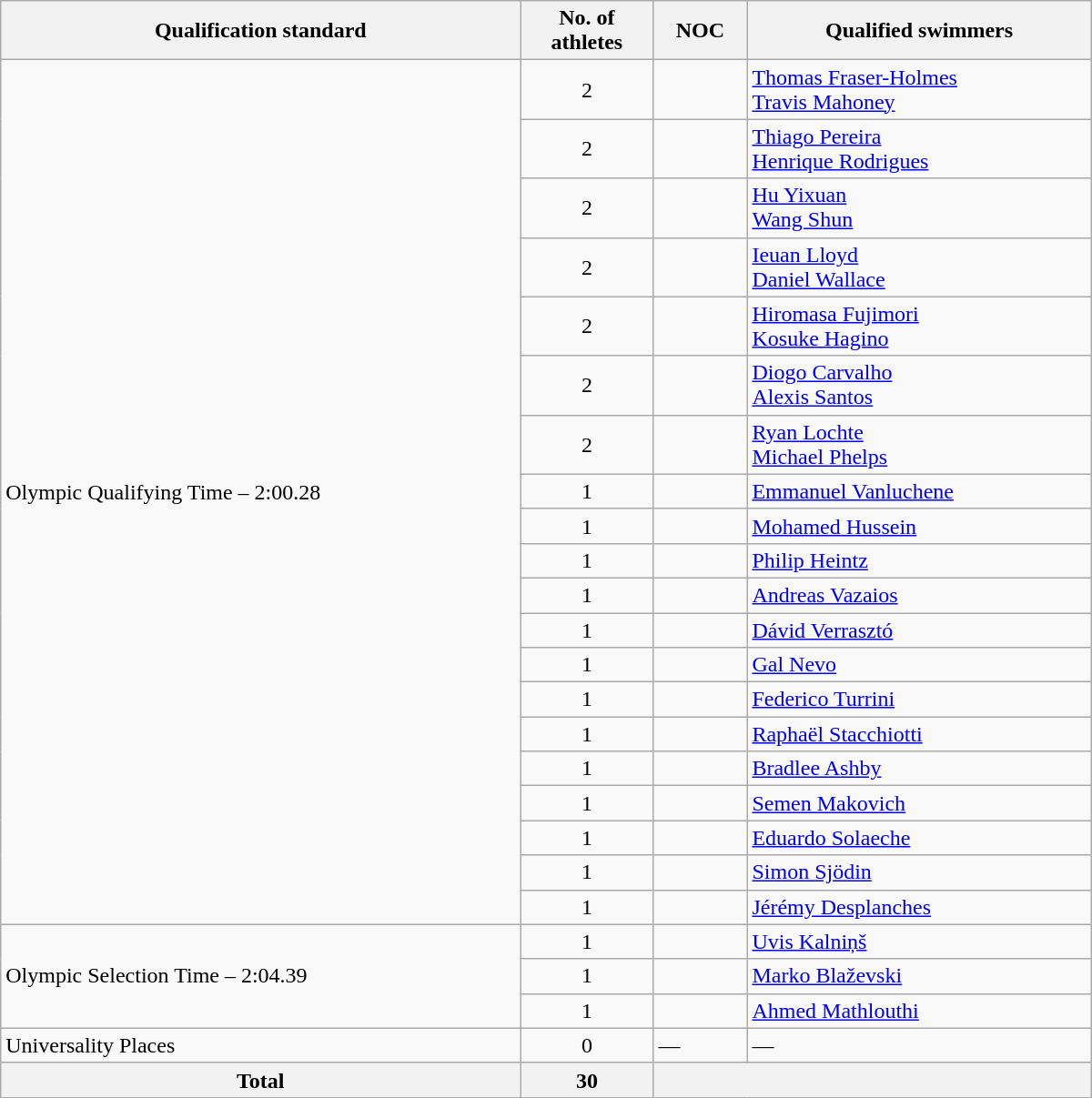<table class=wikitable style="text-align:left" width=800>
<tr>
<th>Qualification standard</th>
<th width=90>No. of athletes</th>
<th>NOC</th>
<th>Qualified swimmers</th>
</tr>
<tr>
<td rowspan=20>Olympic Qualifying Time – 2:00.28</td>
<td align=center>2</td>
<td></td>
<td><a href='#'>Thomas Fraser-Holmes</a><br><a href='#'>Travis Mahoney</a></td>
</tr>
<tr>
<td align=center>2</td>
<td></td>
<td><a href='#'>Thiago Pereira</a><br><a href='#'>Henrique Rodrigues</a></td>
</tr>
<tr>
<td align="center">2</td>
<td></td>
<td><a href='#'>Hu Yixuan</a><br><a href='#'>Wang Shun</a></td>
</tr>
<tr>
<td align=center>2</td>
<td></td>
<td><a href='#'>Ieuan Lloyd</a><br><a href='#'>Daniel Wallace</a></td>
</tr>
<tr>
<td align=center>2</td>
<td></td>
<td><a href='#'>Hiromasa Fujimori</a><br><a href='#'>Kosuke Hagino</a></td>
</tr>
<tr>
<td align=center>2</td>
<td></td>
<td><a href='#'>Diogo Carvalho</a><br><a href='#'>Alexis Santos</a></td>
</tr>
<tr>
<td align=center>2</td>
<td></td>
<td><a href='#'>Ryan Lochte</a><br><a href='#'>Michael Phelps</a></td>
</tr>
<tr>
<td align=center>1</td>
<td></td>
<td><a href='#'>Emmanuel Vanluchene</a></td>
</tr>
<tr>
<td align=center>1</td>
<td></td>
<td><a href='#'>Mohamed Hussein</a></td>
</tr>
<tr>
<td align=center>1</td>
<td></td>
<td><a href='#'>Philip Heintz</a></td>
</tr>
<tr>
<td align=center>1</td>
<td></td>
<td><a href='#'>Andreas Vazaios</a></td>
</tr>
<tr>
<td align=center>1</td>
<td></td>
<td><a href='#'>Dávid Verrasztó</a></td>
</tr>
<tr>
<td align=center>1</td>
<td></td>
<td><a href='#'>Gal Nevo</a></td>
</tr>
<tr>
<td align=center>1</td>
<td></td>
<td><a href='#'>Federico Turrini</a></td>
</tr>
<tr>
<td align=center>1</td>
<td></td>
<td><a href='#'>Raphaël Stacchiotti</a></td>
</tr>
<tr>
<td align=center>1</td>
<td></td>
<td><a href='#'>Bradlee Ashby</a></td>
</tr>
<tr>
<td align=center>1</td>
<td></td>
<td><a href='#'>Semen Makovich</a></td>
</tr>
<tr>
<td align=center>1</td>
<td></td>
<td><a href='#'>Eduardo Solaeche</a></td>
</tr>
<tr>
<td align=center>1</td>
<td></td>
<td><a href='#'>Simon Sjödin</a></td>
</tr>
<tr>
<td align=center>1</td>
<td></td>
<td><a href='#'>Jérémy Desplanches</a></td>
</tr>
<tr>
<td rowspan=3>Olympic Selection Time – 2:04.39</td>
<td align=center>1</td>
<td></td>
<td><a href='#'>Uvis Kalniņš</a></td>
</tr>
<tr>
<td align=center>1</td>
<td></td>
<td><a href='#'>Marko Blaževski</a></td>
</tr>
<tr>
<td align=center>1</td>
<td></td>
<td><a href='#'>Ahmed Mathlouthi</a></td>
</tr>
<tr>
<td>Universality Places</td>
<td align=center>0</td>
<td>—</td>
<td>—</td>
</tr>
<tr>
<th><strong>Total</strong></th>
<th>30</th>
<th colspan=2></th>
</tr>
</table>
